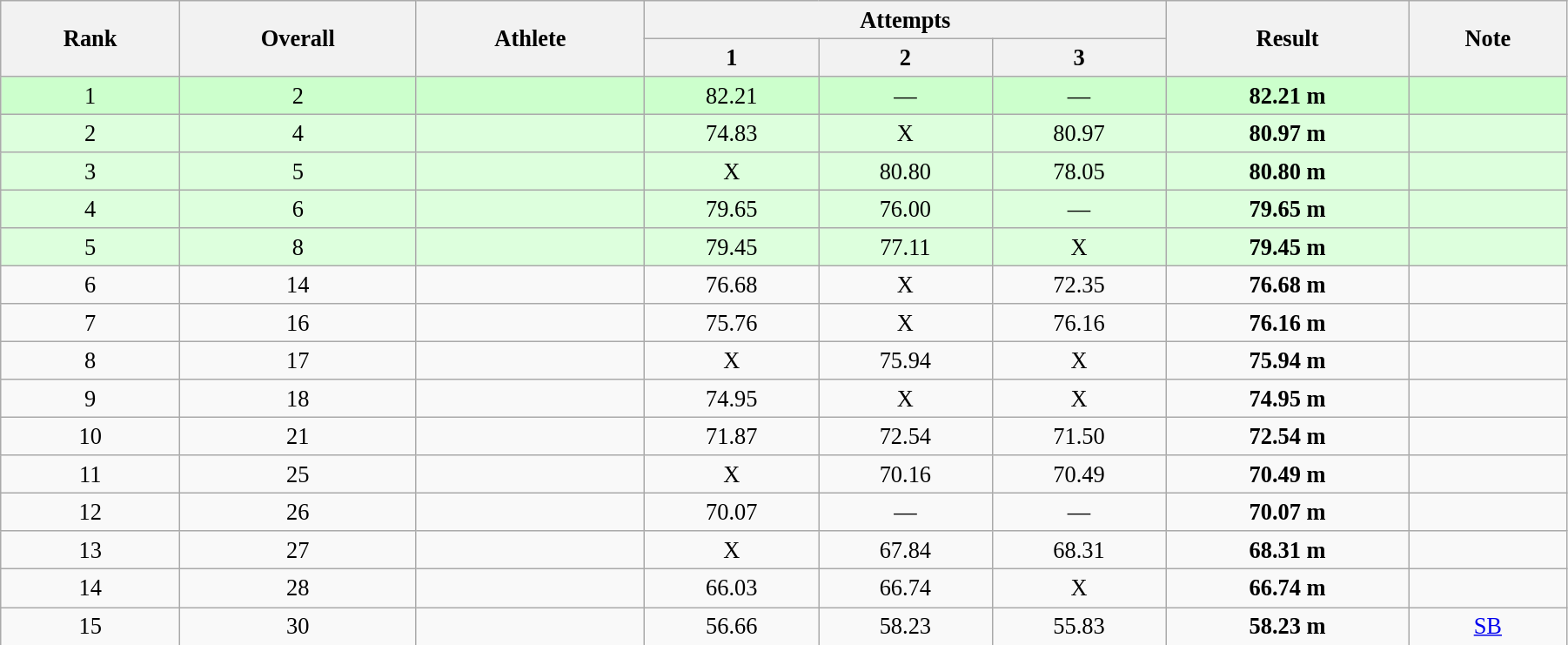<table class="wikitable" style=" text-align:center; font-size:110%;" width="95%">
<tr>
<th rowspan="2">Rank</th>
<th rowspan="2">Overall</th>
<th rowspan="2">Athlete</th>
<th colspan="3">Attempts</th>
<th rowspan="2">Result</th>
<th rowspan="2">Note</th>
</tr>
<tr>
<th>1</th>
<th>2</th>
<th>3</th>
</tr>
<tr bgcolor=#CCFFCC>
<td>1</td>
<td>2</td>
<td align=left></td>
<td>82.21</td>
<td>—</td>
<td>—</td>
<td><strong>82.21 m </strong></td>
<td></td>
</tr>
<tr bgcolor=#DDFFDD>
<td>2</td>
<td>4</td>
<td align=left></td>
<td>74.83</td>
<td>X</td>
<td>80.97</td>
<td><strong>80.97 m </strong></td>
<td></td>
</tr>
<tr bgcolor=#DDFFDD>
<td>3</td>
<td>5</td>
<td align=left></td>
<td>X</td>
<td>80.80</td>
<td>78.05</td>
<td><strong>80.80 m </strong></td>
<td></td>
</tr>
<tr bgcolor=#DDFFDD>
<td>4</td>
<td>6</td>
<td align=left></td>
<td>79.65</td>
<td>76.00</td>
<td>—</td>
<td><strong>79.65 m </strong></td>
<td></td>
</tr>
<tr bgcolor=#DDFFDD>
<td>5</td>
<td>8</td>
<td align=left></td>
<td>79.45</td>
<td>77.11</td>
<td>X</td>
<td><strong>79.45 m </strong></td>
<td></td>
</tr>
<tr>
<td>6</td>
<td>14</td>
<td align=left></td>
<td>76.68</td>
<td>X</td>
<td>72.35</td>
<td><strong>76.68 m </strong></td>
<td></td>
</tr>
<tr>
<td>7</td>
<td>16</td>
<td align=left></td>
<td>75.76</td>
<td>X</td>
<td>76.16</td>
<td><strong>76.16 m </strong></td>
<td></td>
</tr>
<tr>
<td>8</td>
<td>17</td>
<td align=left></td>
<td>X</td>
<td>75.94</td>
<td>X</td>
<td><strong>75.94 m </strong></td>
<td></td>
</tr>
<tr>
<td>9</td>
<td>18</td>
<td align=left></td>
<td>74.95</td>
<td>X</td>
<td>X</td>
<td><strong>74.95 m </strong></td>
<td></td>
</tr>
<tr>
<td>10</td>
<td>21</td>
<td align=left></td>
<td>71.87</td>
<td>72.54</td>
<td>71.50</td>
<td><strong>72.54 m </strong></td>
<td></td>
</tr>
<tr>
<td>11</td>
<td>25</td>
<td align=left></td>
<td>X</td>
<td>70.16</td>
<td>70.49</td>
<td><strong>70.49 m </strong></td>
<td></td>
</tr>
<tr>
<td>12</td>
<td>26</td>
<td align=left></td>
<td>70.07</td>
<td>—</td>
<td>—</td>
<td><strong>70.07 m </strong></td>
<td></td>
</tr>
<tr>
<td>13</td>
<td>27</td>
<td align=left></td>
<td>X</td>
<td>67.84</td>
<td>68.31</td>
<td><strong>68.31 m </strong></td>
<td></td>
</tr>
<tr>
<td>14</td>
<td>28</td>
<td align=left></td>
<td>66.03</td>
<td>66.74</td>
<td>X</td>
<td><strong>66.74 m </strong></td>
<td></td>
</tr>
<tr>
<td>15</td>
<td>30</td>
<td align=left></td>
<td>56.66</td>
<td>58.23</td>
<td>55.83</td>
<td><strong>58.23 m </strong></td>
<td><a href='#'>SB</a></td>
</tr>
</table>
